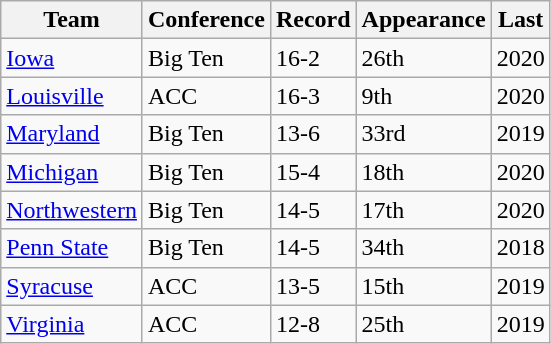<table class="wikitable">
<tr>
<th>Team</th>
<th>Conference</th>
<th>Record</th>
<th>Appearance</th>
<th>Last</th>
</tr>
<tr>
<td><a href='#'>Iowa</a></td>
<td>Big Ten</td>
<td>16-2</td>
<td>26th</td>
<td>2020</td>
</tr>
<tr>
<td><a href='#'>Louisville</a></td>
<td>ACC</td>
<td>16-3</td>
<td>9th</td>
<td>2020</td>
</tr>
<tr>
<td><a href='#'>Maryland</a></td>
<td>Big Ten</td>
<td>13-6</td>
<td>33rd</td>
<td>2019</td>
</tr>
<tr>
<td><a href='#'>Michigan</a></td>
<td>Big Ten</td>
<td>15-4</td>
<td>18th</td>
<td>2020</td>
</tr>
<tr>
<td><a href='#'>Northwestern</a></td>
<td>Big Ten</td>
<td>14-5</td>
<td>17th</td>
<td>2020</td>
</tr>
<tr>
<td><a href='#'>Penn State</a></td>
<td>Big Ten</td>
<td>14-5</td>
<td>34th</td>
<td>2018</td>
</tr>
<tr>
<td><a href='#'>Syracuse</a></td>
<td>ACC</td>
<td>13-5</td>
<td>15th</td>
<td>2019</td>
</tr>
<tr>
<td><a href='#'>Virginia</a></td>
<td>ACC</td>
<td>12-8</td>
<td>25th</td>
<td>2019</td>
</tr>
</table>
